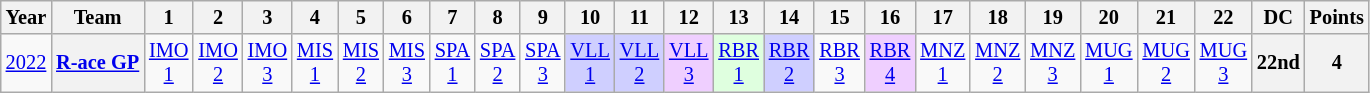<table class="wikitable" style="text-align:center; font-size:85%">
<tr>
<th>Year</th>
<th>Team</th>
<th>1</th>
<th>2</th>
<th>3</th>
<th>4</th>
<th>5</th>
<th>6</th>
<th>7</th>
<th>8</th>
<th>9</th>
<th>10</th>
<th>11</th>
<th>12</th>
<th>13</th>
<th>14</th>
<th>15</th>
<th>16</th>
<th>17</th>
<th>18</th>
<th>19</th>
<th>20</th>
<th>21</th>
<th>22</th>
<th>DC</th>
<th>Points</th>
</tr>
<tr>
<td><a href='#'>2022</a></td>
<th nowrap><a href='#'>R-ace GP</a></th>
<td><a href='#'>IMO<br>1</a></td>
<td><a href='#'>IMO<br>2</a></td>
<td><a href='#'>IMO<br>3</a></td>
<td><a href='#'>MIS<br>1</a></td>
<td><a href='#'>MIS<br>2</a></td>
<td><a href='#'>MIS<br>3</a></td>
<td><a href='#'>SPA<br>1</a></td>
<td><a href='#'>SPA<br>2</a></td>
<td><a href='#'>SPA<br>3</a></td>
<td style="background:#CFCFFF"><a href='#'>VLL<br>1</a><br></td>
<td style="background:#CFCFFF"><a href='#'>VLL<br>2</a><br></td>
<td style="background:#EFCFFF"><a href='#'>VLL<br>3</a><br></td>
<td style="background:#DFFFDF"><a href='#'>RBR<br>1</a><br></td>
<td style="background:#CFCFFF"><a href='#'>RBR<br>2</a><br></td>
<td><a href='#'>RBR<br>3</a></td>
<td style="background:#EFCFFF"><a href='#'>RBR<br>4</a><br></td>
<td><a href='#'>MNZ<br>1</a></td>
<td><a href='#'>MNZ<br>2</a></td>
<td><a href='#'>MNZ<br>3</a></td>
<td><a href='#'>MUG<br>1</a></td>
<td><a href='#'>MUG<br>2</a></td>
<td><a href='#'>MUG<br>3</a></td>
<th>22nd</th>
<th>4</th>
</tr>
</table>
